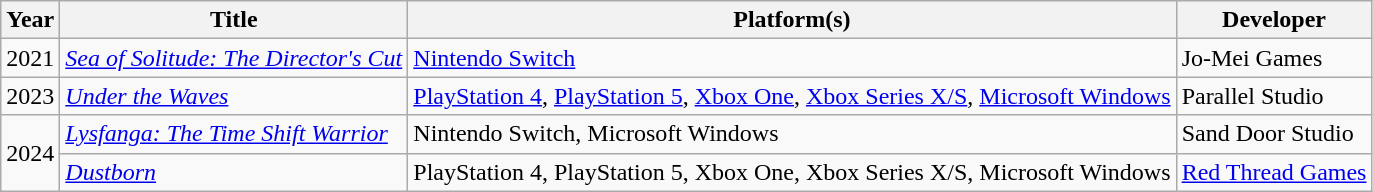<table class="wikitable unsortable">
<tr>
<th>Year</th>
<th>Title</th>
<th>Platform(s)</th>
<th>Developer</th>
</tr>
<tr>
<td>2021</td>
<td><em><a href='#'>Sea of Solitude: The Director's Cut</a></em></td>
<td><a href='#'>Nintendo Switch</a></td>
<td>Jo-Mei Games</td>
</tr>
<tr>
<td>2023</td>
<td><em><a href='#'>Under the Waves</a></em></td>
<td><a href='#'>PlayStation 4</a>, <a href='#'>PlayStation 5</a>, <a href='#'>Xbox One</a>, <a href='#'>Xbox Series X/S</a>, <a href='#'>Microsoft Windows</a></td>
<td>Parallel Studio</td>
</tr>
<tr>
<td rowspan="2">2024</td>
<td><em><a href='#'>Lysfanga: The Time Shift Warrior</a></em></td>
<td>Nintendo Switch, Microsoft Windows</td>
<td>Sand Door Studio</td>
</tr>
<tr>
<td><em><a href='#'>Dustborn</a></em></td>
<td>PlayStation 4, PlayStation 5, Xbox One, Xbox Series X/S, Microsoft Windows</td>
<td><a href='#'>Red Thread Games</a></td>
</tr>
</table>
